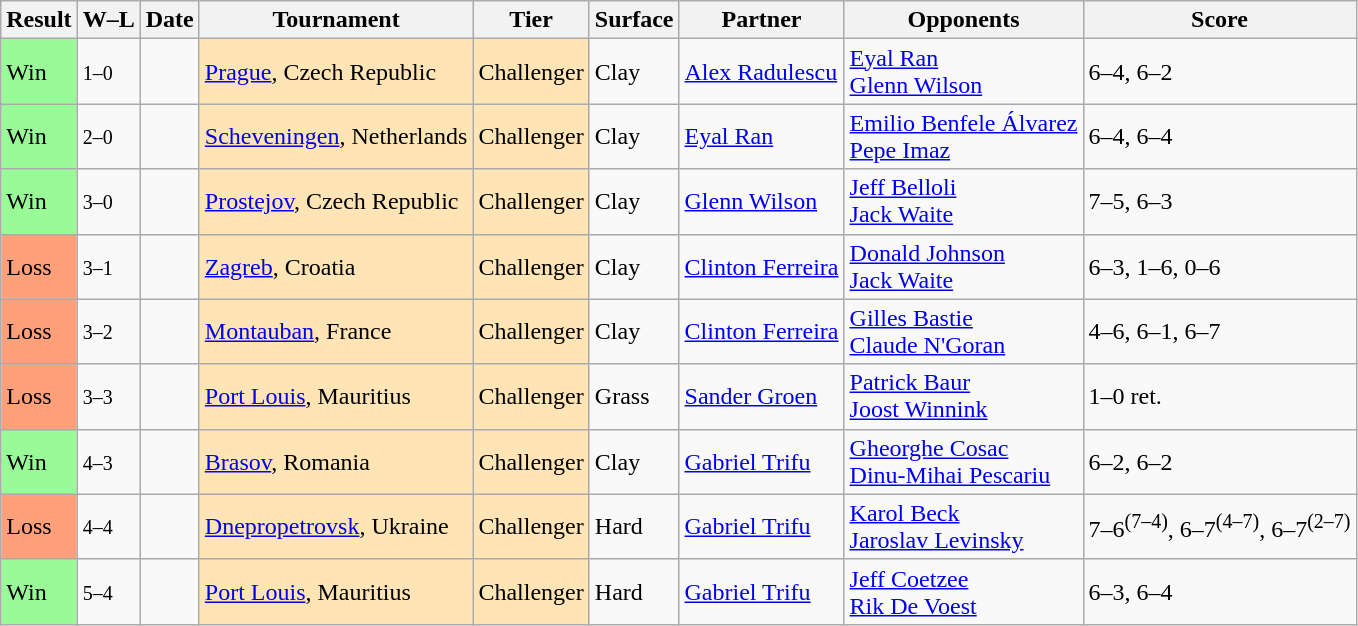<table class="sortable wikitable">
<tr>
<th>Result</th>
<th class="unsortable">W–L</th>
<th>Date</th>
<th>Tournament</th>
<th>Tier</th>
<th>Surface</th>
<th>Partner</th>
<th>Opponents</th>
<th class="unsortable">Score</th>
</tr>
<tr>
<td bgcolor=98FB98>Win</td>
<td><small>1–0</small></td>
<td></td>
<td style="background:moccasin;"><a href='#'>Prague</a>, Czech Republic</td>
<td style="background:moccasin;">Challenger</td>
<td>Clay</td>
<td> <a href='#'>Alex Radulescu</a></td>
<td> <a href='#'>Eyal Ran</a> <br>  <a href='#'>Glenn Wilson</a></td>
<td>6–4, 6–2</td>
</tr>
<tr>
<td bgcolor=98FB98>Win</td>
<td><small>2–0</small></td>
<td></td>
<td style="background:moccasin;"><a href='#'>Scheveningen</a>, Netherlands</td>
<td style="background:moccasin;">Challenger</td>
<td>Clay</td>
<td> <a href='#'>Eyal Ran</a></td>
<td> <a href='#'>Emilio Benfele Álvarez</a> <br>  <a href='#'>Pepe Imaz</a></td>
<td>6–4, 6–4</td>
</tr>
<tr>
<td bgcolor=98FB98>Win</td>
<td><small>3–0</small></td>
<td></td>
<td style="background:moccasin;"><a href='#'>Prostejov</a>, Czech Republic</td>
<td style="background:moccasin;">Challenger</td>
<td>Clay</td>
<td> <a href='#'>Glenn Wilson</a></td>
<td> <a href='#'>Jeff Belloli</a> <br>  <a href='#'>Jack Waite</a></td>
<td>7–5, 6–3</td>
</tr>
<tr>
<td bgcolor=ffa07a>Loss</td>
<td><small>3–1</small></td>
<td></td>
<td style="background:moccasin;"><a href='#'>Zagreb</a>, Croatia</td>
<td style="background:moccasin;">Challenger</td>
<td>Clay</td>
<td> <a href='#'>Clinton Ferreira</a></td>
<td> <a href='#'>Donald Johnson</a> <br>  <a href='#'>Jack Waite</a></td>
<td>6–3, 1–6, 0–6</td>
</tr>
<tr>
<td bgcolor=ffa07a>Loss</td>
<td><small>3–2</small></td>
<td></td>
<td style="background:moccasin;"><a href='#'>Montauban</a>, France</td>
<td style="background:moccasin;">Challenger</td>
<td>Clay</td>
<td> <a href='#'>Clinton Ferreira</a></td>
<td> <a href='#'>Gilles Bastie</a> <br>  <a href='#'>Claude N'Goran</a></td>
<td>4–6, 6–1, 6–7</td>
</tr>
<tr>
<td bgcolor=ffa07a>Loss</td>
<td><small>3–3</small></td>
<td></td>
<td style="background:moccasin;"><a href='#'>Port Louis</a>, Mauritius</td>
<td style="background:moccasin;">Challenger</td>
<td>Grass</td>
<td> <a href='#'>Sander Groen</a></td>
<td> <a href='#'>Patrick Baur</a> <br>  <a href='#'>Joost Winnink</a></td>
<td>1–0 ret.</td>
</tr>
<tr>
<td bgcolor=98FB98>Win</td>
<td><small>4–3</small></td>
<td></td>
<td style="background:moccasin;"><a href='#'>Brasov</a>, Romania</td>
<td style="background:moccasin;">Challenger</td>
<td>Clay</td>
<td> <a href='#'>Gabriel Trifu</a></td>
<td> <a href='#'>Gheorghe Cosac</a> <br>  <a href='#'>Dinu-Mihai Pescariu</a></td>
<td>6–2, 6–2</td>
</tr>
<tr>
<td bgcolor=ffa07a>Loss</td>
<td><small>4–4</small></td>
<td></td>
<td style="background:moccasin;"><a href='#'>Dnepropetrovsk</a>, Ukraine</td>
<td style="background:moccasin;">Challenger</td>
<td>Hard</td>
<td> <a href='#'>Gabriel Trifu</a></td>
<td> <a href='#'>Karol Beck</a> <br>  <a href='#'>Jaroslav Levinsky</a></td>
<td>7–6<sup>(7–4)</sup>, 6–7<sup>(4–7)</sup>, 6–7<sup>(2–7)</sup></td>
</tr>
<tr>
<td bgcolor=98FB98>Win</td>
<td><small>5–4</small></td>
<td></td>
<td style="background:moccasin;"><a href='#'>Port Louis</a>, Mauritius</td>
<td style="background:moccasin;">Challenger</td>
<td>Hard</td>
<td> <a href='#'>Gabriel Trifu</a></td>
<td> <a href='#'>Jeff Coetzee</a> <br>  <a href='#'>Rik De Voest</a></td>
<td>6–3, 6–4</td>
</tr>
</table>
